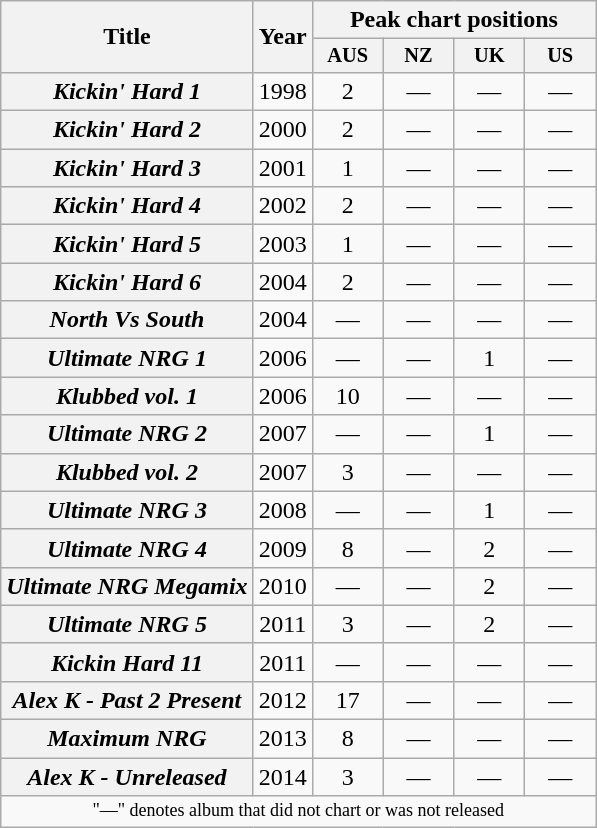<table class="wikitable plainrowheaders" style="text-align:center;" border="1">
<tr>
<th scope="col" rowspan="2">Title</th>
<th scope="col" rowspan="2">Year</th>
<th scope="col" colspan="4">Peak chart positions</th>
</tr>
<tr>
<th style="width:3em;font-size:85%">AUS<br></th>
<th style="width:3em;font-size:85%">NZ<br></th>
<th style="width:3em;font-size:85%">UK<br></th>
<th style="width:3em;font-size:85%">US<br></th>
</tr>
<tr>
<th scope="row"><em>Kickin' Hard 1</em></th>
<td>1998</td>
<td>2</td>
<td>—</td>
<td>—</td>
<td>—</td>
</tr>
<tr>
<th scope="row"><em>Kickin' Hard 2</em></th>
<td>2000</td>
<td>2</td>
<td>—</td>
<td>—</td>
<td>—</td>
</tr>
<tr>
<th scope="row"><em>Kickin' Hard 3</em></th>
<td>2001</td>
<td>1</td>
<td>—</td>
<td>—</td>
<td>—</td>
</tr>
<tr>
<th scope="row"><em>Kickin' Hard 4</em></th>
<td>2002</td>
<td>2</td>
<td>—</td>
<td>—</td>
<td>—</td>
</tr>
<tr>
<th scope="row"><em>Kickin' Hard 5</em></th>
<td>2003</td>
<td>1</td>
<td>—</td>
<td>—</td>
<td>—</td>
</tr>
<tr>
<th scope="row"><em>Kickin' Hard 6</em></th>
<td>2004</td>
<td>2</td>
<td>—</td>
<td>—</td>
<td>—</td>
</tr>
<tr>
<th scope="row"><em>North Vs South</em></th>
<td>2004</td>
<td>—</td>
<td>—</td>
<td>—</td>
<td>—</td>
</tr>
<tr>
<th scope="row"><em>Ultimate NRG 1</em></th>
<td>2006</td>
<td>—</td>
<td>—</td>
<td>1</td>
<td>—</td>
</tr>
<tr>
<th scope="row"><em>Klubbed vol. 1</em></th>
<td>2006</td>
<td>10</td>
<td>—</td>
<td>—</td>
<td>—</td>
</tr>
<tr>
<th scope="row"><em>Ultimate NRG 2</em></th>
<td>2007</td>
<td>—</td>
<td>—</td>
<td>1</td>
<td>—</td>
</tr>
<tr>
<th scope="row"><em>Klubbed vol. 2</em></th>
<td>2007</td>
<td>3</td>
<td>—</td>
<td>—</td>
<td>—</td>
</tr>
<tr>
<th scope="row"><em>Ultimate NRG 3</em></th>
<td>2008</td>
<td>—</td>
<td>—</td>
<td>1</td>
<td>—</td>
</tr>
<tr>
<th scope="row"><em>Ultimate NRG 4</em></th>
<td>2009</td>
<td>8</td>
<td>—</td>
<td>2</td>
<td>—</td>
</tr>
<tr>
<th scope="row"><em>Ultimate NRG Megamix</em></th>
<td>2010</td>
<td>—</td>
<td>—</td>
<td>2</td>
<td>—</td>
</tr>
<tr>
<th scope="row"><em>Ultimate NRG 5</em></th>
<td>2011</td>
<td>3</td>
<td>—</td>
<td>2</td>
<td>—</td>
</tr>
<tr>
<th scope="row"><em>Kickin Hard 11</em></th>
<td>2011</td>
<td>—</td>
<td>—</td>
<td>—</td>
<td>—</td>
</tr>
<tr>
<th scope="row"><em>Alex K - Past 2 Present</em></th>
<td>2012</td>
<td>17</td>
<td>—</td>
<td>—</td>
<td>—</td>
</tr>
<tr>
<th scope="row"><em>Maximum NRG</em></th>
<td>2013</td>
<td>8</td>
<td>—</td>
<td>—</td>
<td>—</td>
</tr>
<tr>
<th scope="row"><em>Alex K - Unreleased</em></th>
<td>2014</td>
<td>3</td>
<td>—</td>
<td>—</td>
<td>—</td>
</tr>
<tr>
<td colspan="14" style="font-size:9pt">"—" denotes album that did not chart or was not released</td>
</tr>
</table>
